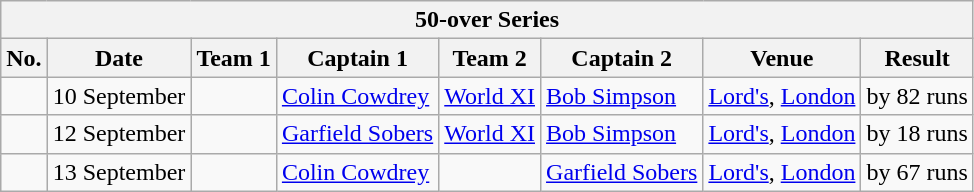<table class="wikitable">
<tr>
<th colspan="9">50-over Series</th>
</tr>
<tr>
<th>No.</th>
<th>Date</th>
<th>Team 1</th>
<th>Captain 1</th>
<th>Team 2</th>
<th>Captain 2</th>
<th>Venue</th>
<th>Result</th>
</tr>
<tr>
<td></td>
<td>10 September</td>
<td></td>
<td><a href='#'>Colin Cowdrey</a></td>
<td><a href='#'>World XI</a></td>
<td><a href='#'>Bob Simpson</a></td>
<td><a href='#'>Lord's</a>, <a href='#'>London</a></td>
<td> by 82 runs</td>
</tr>
<tr>
<td></td>
<td>12 September</td>
<td></td>
<td><a href='#'>Garfield Sobers</a></td>
<td><a href='#'>World XI</a></td>
<td><a href='#'>Bob Simpson</a></td>
<td><a href='#'>Lord's</a>, <a href='#'>London</a></td>
<td> by 18 runs</td>
</tr>
<tr>
<td></td>
<td>13 September</td>
<td></td>
<td><a href='#'>Colin Cowdrey</a></td>
<td></td>
<td><a href='#'>Garfield Sobers</a></td>
<td><a href='#'>Lord's</a>, <a href='#'>London</a></td>
<td> by 67 runs</td>
</tr>
</table>
